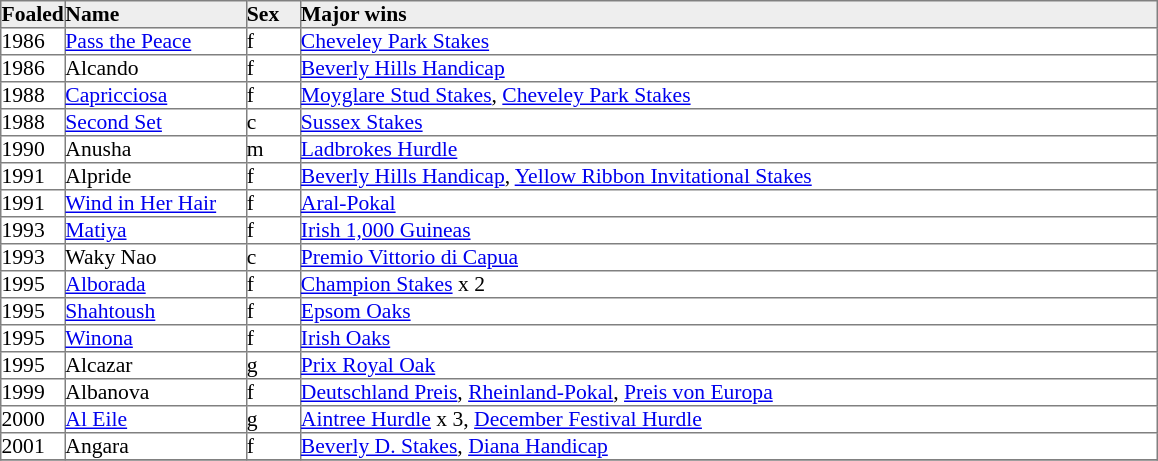<table border="1" cellpadding="0" style="border-collapse: collapse; font-size:90%">
<tr style="background:#eee;">
<td style="width:35px;"><strong>Foaled</strong></td>
<td style="width:120px;"><strong>Name</strong></td>
<td style="width:35px;"><strong>Sex</strong></td>
<td style="width:570px;"><strong>Major wins</strong></td>
</tr>
<tr>
<td>1986</td>
<td><a href='#'>Pass the Peace</a></td>
<td>f</td>
<td><a href='#'>Cheveley Park Stakes</a></td>
</tr>
<tr>
<td>1986</td>
<td>Alcando</td>
<td>f</td>
<td><a href='#'>Beverly Hills Handicap</a></td>
</tr>
<tr>
<td>1988</td>
<td><a href='#'>Capricciosa</a></td>
<td>f</td>
<td><a href='#'>Moyglare Stud Stakes</a>, <a href='#'>Cheveley Park Stakes</a></td>
</tr>
<tr>
<td>1988</td>
<td><a href='#'>Second Set</a></td>
<td>c</td>
<td><a href='#'>Sussex Stakes</a></td>
</tr>
<tr>
<td>1990</td>
<td>Anusha</td>
<td>m</td>
<td><a href='#'>Ladbrokes Hurdle</a></td>
</tr>
<tr>
<td>1991</td>
<td>Alpride</td>
<td>f</td>
<td><a href='#'>Beverly Hills Handicap</a>, <a href='#'>Yellow Ribbon Invitational Stakes</a></td>
</tr>
<tr>
<td>1991</td>
<td><a href='#'>Wind in Her Hair</a></td>
<td>f</td>
<td><a href='#'>Aral-Pokal</a></td>
</tr>
<tr>
<td>1993</td>
<td><a href='#'>Matiya</a></td>
<td>f</td>
<td><a href='#'>Irish 1,000 Guineas</a></td>
</tr>
<tr>
<td>1993</td>
<td>Waky Nao</td>
<td>c</td>
<td><a href='#'>Premio Vittorio di Capua</a></td>
</tr>
<tr>
<td>1995</td>
<td><a href='#'>Alborada</a></td>
<td>f</td>
<td><a href='#'>Champion Stakes</a> x 2</td>
</tr>
<tr>
<td>1995</td>
<td><a href='#'>Shahtoush</a></td>
<td>f</td>
<td><a href='#'>Epsom Oaks</a></td>
</tr>
<tr>
<td>1995</td>
<td><a href='#'>Winona</a></td>
<td>f</td>
<td><a href='#'>Irish Oaks</a></td>
</tr>
<tr>
<td>1995</td>
<td>Alcazar</td>
<td>g</td>
<td><a href='#'>Prix Royal Oak</a></td>
</tr>
<tr>
<td>1999</td>
<td>Albanova</td>
<td>f</td>
<td><a href='#'>Deutschland Preis</a>, <a href='#'>Rheinland-Pokal</a>, <a href='#'>Preis von Europa</a></td>
</tr>
<tr>
<td>2000</td>
<td><a href='#'>Al Eile</a></td>
<td>g</td>
<td><a href='#'>Aintree Hurdle</a> x 3, <a href='#'>December Festival Hurdle</a></td>
</tr>
<tr>
<td>2001</td>
<td>Angara</td>
<td>f</td>
<td><a href='#'>Beverly D. Stakes</a>, <a href='#'>Diana Handicap</a></td>
</tr>
<tr>
</tr>
</table>
